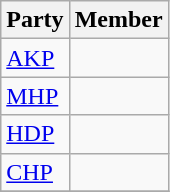<table class="wikitable">
<tr>
<th>Party</th>
<th colspan="2">Member</th>
</tr>
<tr>
<td><a href='#'>AKP</a></td>
<td></td>
</tr>
<tr>
<td><a href='#'>MHP</a></td>
<td></td>
</tr>
<tr>
<td><a href='#'>HDP</a></td>
<td></td>
</tr>
<tr>
<td><a href='#'>CHP</a></td>
<td></td>
</tr>
<tr>
</tr>
</table>
